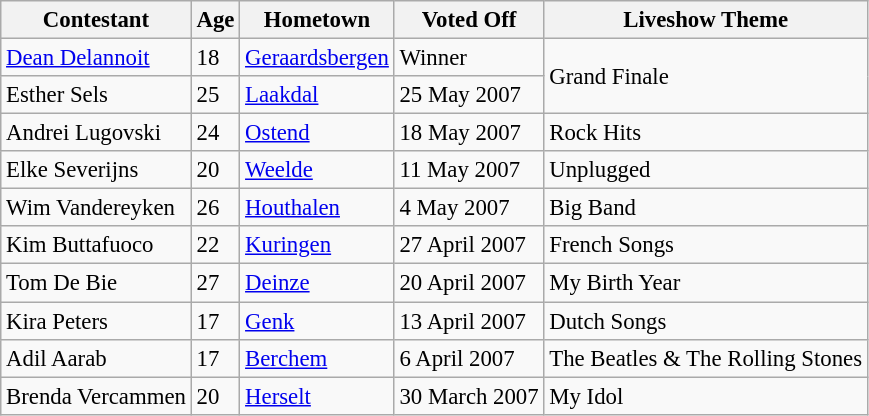<table class="wikitable" style="font-size:95%;">
<tr>
<th>Contestant</th>
<th>Age</th>
<th>Hometown</th>
<th>Voted Off</th>
<th>Liveshow Theme</th>
</tr>
<tr>
<td><a href='#'>Dean Delannoit</a></td>
<td>18</td>
<td><a href='#'>Geraardsbergen</a></td>
<td>Winner</td>
<td rowspan = "2">Grand Finale</td>
</tr>
<tr>
<td>Esther Sels</td>
<td>25</td>
<td><a href='#'>Laakdal</a></td>
<td>25 May 2007</td>
</tr>
<tr>
<td>Andrei Lugovski</td>
<td>24</td>
<td><a href='#'>Ostend</a></td>
<td>18 May 2007</td>
<td>Rock Hits</td>
</tr>
<tr>
<td>Elke Severijns</td>
<td>20</td>
<td><a href='#'>Weelde</a></td>
<td>11 May 2007</td>
<td>Unplugged</td>
</tr>
<tr>
<td>Wim Vandereyken</td>
<td>26</td>
<td><a href='#'>Houthalen</a></td>
<td>4 May 2007</td>
<td>Big Band</td>
</tr>
<tr>
<td>Kim Buttafuoco</td>
<td>22</td>
<td><a href='#'>Kuringen</a></td>
<td>27 April 2007</td>
<td>French Songs</td>
</tr>
<tr>
<td>Tom De Bie</td>
<td>27</td>
<td><a href='#'>Deinze</a></td>
<td>20 April 2007</td>
<td>My Birth Year</td>
</tr>
<tr>
<td>Kira Peters</td>
<td>17</td>
<td><a href='#'>Genk</a></td>
<td>13 April 2007</td>
<td>Dutch Songs</td>
</tr>
<tr>
<td>Adil Aarab</td>
<td>17</td>
<td><a href='#'>Berchem</a></td>
<td>6 April 2007</td>
<td>The Beatles & The Rolling Stones</td>
</tr>
<tr>
<td>Brenda Vercammen</td>
<td>20</td>
<td><a href='#'>Herselt</a></td>
<td>30 March 2007</td>
<td>My Idol</td>
</tr>
</table>
